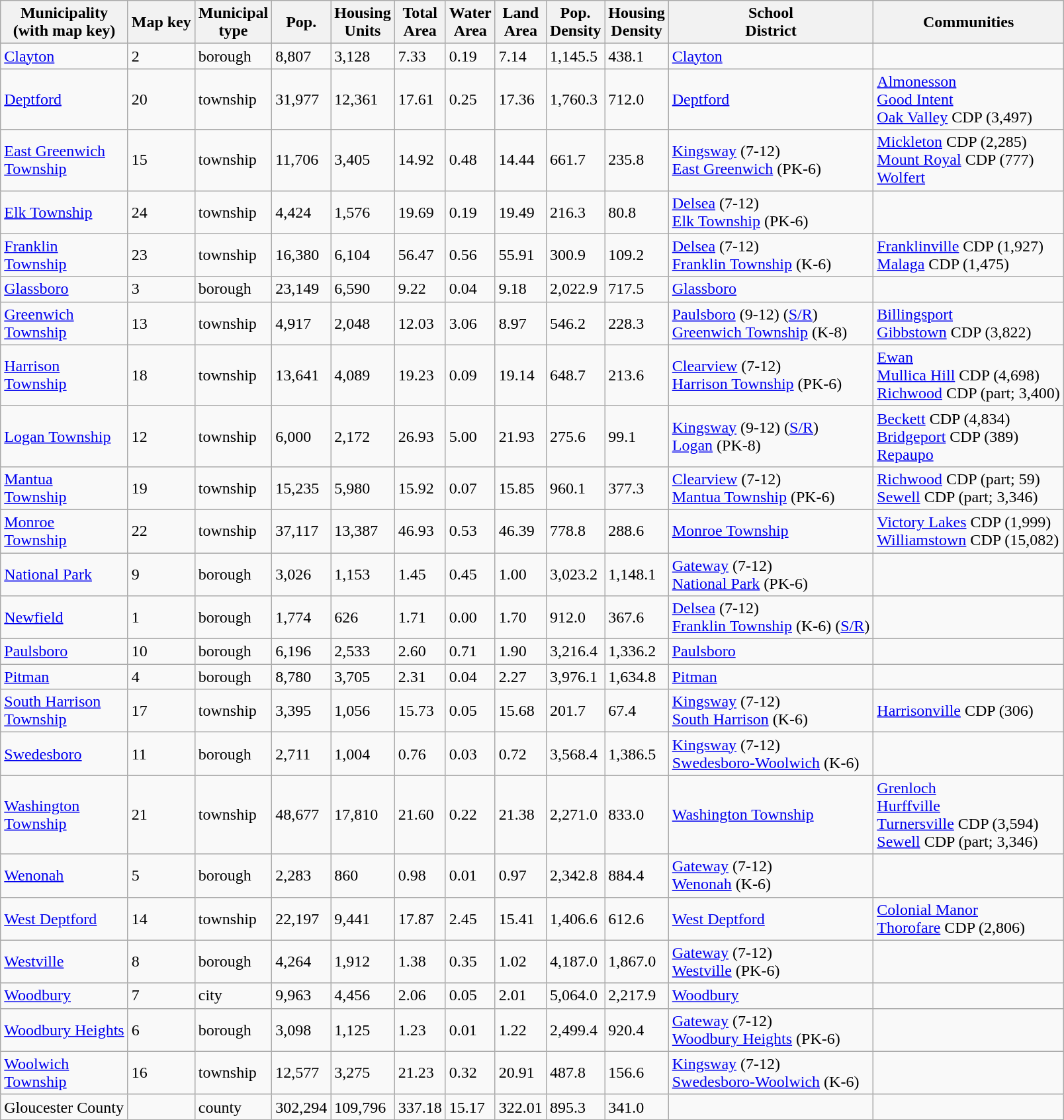<table class="wikitable sortable">
<tr>
<th>Municipality<br>(with map key)</th>
<th>Map key</th>
<th>Municipal<br>type</th>
<th>Pop.</th>
<th>Housing<br>Units</th>
<th>Total<br>Area</th>
<th>Water<br>Area</th>
<th>Land<br>Area</th>
<th>Pop.<br>Density</th>
<th>Housing<br>Density</th>
<th>School<br>District</th>
<th>Communities</th>
</tr>
<tr>
<td><a href='#'>Clayton</a></td>
<td>2</td>
<td>borough</td>
<td>8,807</td>
<td>3,128</td>
<td>7.33</td>
<td>0.19</td>
<td>7.14</td>
<td>1,145.5</td>
<td>438.1</td>
<td><a href='#'>Clayton</a></td>
<td></td>
</tr>
<tr>
<td><a href='#'>Deptford</a></td>
<td>20</td>
<td>township</td>
<td>31,977</td>
<td>12,361</td>
<td>17.61</td>
<td>0.25</td>
<td>17.36</td>
<td>1,760.3</td>
<td>712.0</td>
<td><a href='#'>Deptford</a></td>
<td><a href='#'>Almonesson</a><br><a href='#'>Good Intent</a><br><a href='#'>Oak Valley</a> CDP (3,497)</td>
</tr>
<tr>
<td><a href='#'>East Greenwich<br>Township</a></td>
<td>15</td>
<td>township</td>
<td>11,706</td>
<td>3,405</td>
<td>14.92</td>
<td>0.48</td>
<td>14.44</td>
<td>661.7</td>
<td>235.8</td>
<td><a href='#'>Kingsway</a> (7-12)<br><a href='#'>East Greenwich</a> (PK-6)</td>
<td><a href='#'>Mickleton</a> CDP (2,285)<br><a href='#'>Mount Royal</a> CDP (777)<br><a href='#'>Wolfert</a></td>
</tr>
<tr>
<td><a href='#'>Elk Township</a></td>
<td>24</td>
<td>township</td>
<td>4,424</td>
<td>1,576</td>
<td>19.69</td>
<td>0.19</td>
<td>19.49</td>
<td>216.3</td>
<td>80.8</td>
<td><a href='#'>Delsea</a> (7-12) <br><a href='#'>Elk Township</a> (PK-6)</td>
<td></td>
</tr>
<tr>
<td><a href='#'>Franklin<br>Township</a></td>
<td>23</td>
<td>township</td>
<td>16,380</td>
<td>6,104</td>
<td>56.47</td>
<td>0.56</td>
<td>55.91</td>
<td>300.9</td>
<td>109.2</td>
<td><a href='#'>Delsea</a> (7-12) <br><a href='#'>Franklin Township</a> (K-6)</td>
<td><a href='#'>Franklinville</a> CDP (1,927)<br><a href='#'>Malaga</a> CDP (1,475)</td>
</tr>
<tr>
<td><a href='#'>Glassboro</a></td>
<td>3</td>
<td>borough</td>
<td>23,149</td>
<td>6,590</td>
<td>9.22</td>
<td>0.04</td>
<td>9.18</td>
<td>2,022.9</td>
<td>717.5</td>
<td><a href='#'>Glassboro</a></td>
<td></td>
</tr>
<tr>
<td><a href='#'>Greenwich<br>Township</a></td>
<td>13</td>
<td>township</td>
<td>4,917</td>
<td>2,048</td>
<td>12.03</td>
<td>3.06</td>
<td>8.97</td>
<td>546.2</td>
<td>228.3</td>
<td><a href='#'>Paulsboro</a> (9-12) (<a href='#'>S/R</a>)<br><a href='#'>Greenwich Township</a> (K-8)</td>
<td><a href='#'>Billingsport</a><br><a href='#'>Gibbstown</a> CDP (3,822)</td>
</tr>
<tr>
<td><a href='#'>Harrison<br>Township</a></td>
<td>18</td>
<td>township</td>
<td>13,641</td>
<td>4,089</td>
<td>19.23</td>
<td>0.09</td>
<td>19.14</td>
<td>648.7</td>
<td>213.6</td>
<td><a href='#'>Clearview</a> (7-12) <br><a href='#'>Harrison Township</a> (PK-6)</td>
<td><a href='#'>Ewan</a><br><a href='#'>Mullica Hill</a> CDP (4,698)<br><a href='#'>Richwood</a> CDP (part; 3,400)</td>
</tr>
<tr>
<td><a href='#'>Logan Township</a></td>
<td>12</td>
<td>township</td>
<td>6,000</td>
<td>2,172</td>
<td>26.93</td>
<td>5.00</td>
<td>21.93</td>
<td>275.6</td>
<td>99.1</td>
<td><a href='#'>Kingsway</a> (9-12) (<a href='#'>S/R</a>)<br><a href='#'>Logan</a> (PK-8)</td>
<td><a href='#'>Beckett</a> CDP (4,834)<br><a href='#'>Bridgeport</a> CDP (389)<br><a href='#'>Repaupo</a></td>
</tr>
<tr>
<td><a href='#'>Mantua<br>Township</a></td>
<td>19</td>
<td>township</td>
<td>15,235</td>
<td>5,980</td>
<td>15.92</td>
<td>0.07</td>
<td>15.85</td>
<td>960.1</td>
<td>377.3</td>
<td><a href='#'>Clearview</a> (7-12) <br><a href='#'>Mantua Township</a> (PK-6)</td>
<td><a href='#'>Richwood</a> CDP (part; 59)<br><a href='#'>Sewell</a> CDP (part; 3,346)</td>
</tr>
<tr>
<td><a href='#'>Monroe<br>Township</a></td>
<td>22</td>
<td>township</td>
<td>37,117</td>
<td>13,387</td>
<td>46.93</td>
<td>0.53</td>
<td>46.39</td>
<td>778.8</td>
<td>288.6</td>
<td><a href='#'>Monroe Township</a></td>
<td><a href='#'>Victory Lakes</a> CDP (1,999)<br><a href='#'>Williamstown</a> CDP (15,082)</td>
</tr>
<tr>
<td><a href='#'>National Park</a></td>
<td>9</td>
<td>borough</td>
<td>3,026</td>
<td>1,153</td>
<td>1.45</td>
<td>0.45</td>
<td>1.00</td>
<td>3,023.2</td>
<td>1,148.1</td>
<td><a href='#'>Gateway</a> (7-12) <br><a href='#'>National Park</a> (PK-6)</td>
<td></td>
</tr>
<tr>
<td><a href='#'>Newfield</a></td>
<td>1</td>
<td>borough</td>
<td>1,774</td>
<td>626</td>
<td>1.71</td>
<td>0.00</td>
<td>1.70</td>
<td>912.0</td>
<td>367.6</td>
<td><a href='#'>Delsea</a> (7-12) <br><a href='#'>Franklin Township</a> (K-6) (<a href='#'>S/R</a>)</td>
<td></td>
</tr>
<tr>
<td><a href='#'>Paulsboro</a></td>
<td>10</td>
<td>borough</td>
<td>6,196</td>
<td>2,533</td>
<td>2.60</td>
<td>0.71</td>
<td>1.90</td>
<td>3,216.4</td>
<td>1,336.2</td>
<td><a href='#'>Paulsboro</a></td>
<td></td>
</tr>
<tr>
<td><a href='#'>Pitman</a></td>
<td>4</td>
<td>borough</td>
<td>8,780</td>
<td>3,705</td>
<td>2.31</td>
<td>0.04</td>
<td>2.27</td>
<td>3,976.1</td>
<td>1,634.8</td>
<td><a href='#'>Pitman</a></td>
<td></td>
</tr>
<tr>
<td><a href='#'>South Harrison<br>Township</a></td>
<td>17</td>
<td>township</td>
<td>3,395</td>
<td>1,056</td>
<td>15.73</td>
<td>0.05</td>
<td>15.68</td>
<td>201.7</td>
<td>67.4</td>
<td><a href='#'>Kingsway</a> (7-12) <br><a href='#'>South Harrison</a> (K-6)</td>
<td><a href='#'>Harrisonville</a> CDP (306)</td>
</tr>
<tr>
<td><a href='#'>Swedesboro</a></td>
<td>11</td>
<td>borough</td>
<td>2,711</td>
<td>1,004</td>
<td>0.76</td>
<td>0.03</td>
<td>0.72</td>
<td>3,568.4</td>
<td>1,386.5</td>
<td><a href='#'>Kingsway</a> (7-12) <br><a href='#'>Swedesboro-Woolwich</a> (K-6)</td>
<td></td>
</tr>
<tr>
<td><a href='#'>Washington<br>Township</a></td>
<td>21</td>
<td>township</td>
<td>48,677</td>
<td>17,810</td>
<td>21.60</td>
<td>0.22</td>
<td>21.38</td>
<td>2,271.0</td>
<td>833.0</td>
<td><a href='#'>Washington Township</a></td>
<td><a href='#'>Grenloch</a><br><a href='#'>Hurffville</a><br><a href='#'>Turnersville</a> CDP (3,594)<br><a href='#'>Sewell</a> CDP (part; 3,346)</td>
</tr>
<tr>
<td><a href='#'>Wenonah</a></td>
<td>5</td>
<td>borough</td>
<td>2,283</td>
<td>860</td>
<td>0.98</td>
<td>0.01</td>
<td>0.97</td>
<td>2,342.8</td>
<td>884.4</td>
<td><a href='#'>Gateway</a> (7-12) <br><a href='#'>Wenonah</a> (K-6)</td>
<td></td>
</tr>
<tr>
<td><a href='#'>West Deptford</a></td>
<td>14</td>
<td>township</td>
<td>22,197</td>
<td>9,441</td>
<td>17.87</td>
<td>2.45</td>
<td>15.41</td>
<td>1,406.6</td>
<td>612.6</td>
<td><a href='#'>West Deptford</a></td>
<td><a href='#'>Colonial Manor</a><br><a href='#'>Thorofare</a> CDP (2,806)</td>
</tr>
<tr>
<td><a href='#'>Westville</a></td>
<td>8</td>
<td>borough</td>
<td>4,264</td>
<td>1,912</td>
<td>1.38</td>
<td>0.35</td>
<td>1.02</td>
<td>4,187.0</td>
<td>1,867.0</td>
<td><a href='#'>Gateway</a> (7-12) <br><a href='#'>Westville</a> (PK-6)</td>
<td></td>
</tr>
<tr>
<td><a href='#'>Woodbury</a></td>
<td>7</td>
<td>city</td>
<td>9,963</td>
<td>4,456</td>
<td>2.06</td>
<td>0.05</td>
<td>2.01</td>
<td>5,064.0</td>
<td>2,217.9</td>
<td><a href='#'>Woodbury</a></td>
<td></td>
</tr>
<tr>
<td><a href='#'>Woodbury Heights</a></td>
<td>6</td>
<td>borough</td>
<td>3,098</td>
<td>1,125</td>
<td>1.23</td>
<td>0.01</td>
<td>1.22</td>
<td>2,499.4</td>
<td>920.4</td>
<td><a href='#'>Gateway</a> (7-12) <br><a href='#'>Woodbury Heights</a> (PK-6)</td>
<td></td>
</tr>
<tr>
<td><a href='#'>Woolwich<br>Township</a></td>
<td>16</td>
<td>township</td>
<td>12,577</td>
<td>3,275</td>
<td>21.23</td>
<td>0.32</td>
<td>20.91</td>
<td>487.8</td>
<td>156.6</td>
<td><a href='#'>Kingsway</a> (7-12) <br><a href='#'>Swedesboro-Woolwich</a> (K-6)</td>
<td></td>
</tr>
<tr>
<td>Gloucester County</td>
<td></td>
<td>county</td>
<td>302,294</td>
<td>109,796</td>
<td>337.18</td>
<td>15.17</td>
<td>322.01</td>
<td>895.3</td>
<td>341.0</td>
<td></td>
<td></td>
</tr>
</table>
